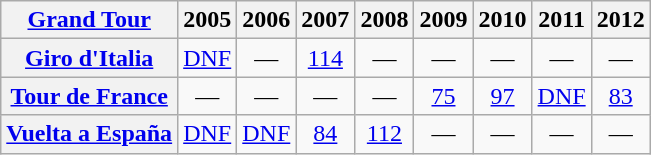<table class="wikitable plainrowheaders">
<tr>
<th scope="col"><a href='#'>Grand Tour</a></th>
<th scope="col">2005</th>
<th scope="col">2006</th>
<th scope="col">2007</th>
<th scope="col">2008</th>
<th scope="col">2009</th>
<th scope="col">2010</th>
<th scope="col">2011</th>
<th scope="col">2012</th>
</tr>
<tr style="text-align:center;">
<th scope="row"> <a href='#'>Giro d'Italia</a></th>
<td><a href='#'>DNF</a></td>
<td>—</td>
<td><a href='#'>114</a></td>
<td>—</td>
<td>—</td>
<td>—</td>
<td>—</td>
<td>—</td>
</tr>
<tr style="text-align:center;">
<th scope="row"> <a href='#'>Tour de France</a></th>
<td>—</td>
<td>—</td>
<td>—</td>
<td>—</td>
<td><a href='#'>75</a></td>
<td><a href='#'>97</a></td>
<td><a href='#'>DNF</a></td>
<td><a href='#'>83</a></td>
</tr>
<tr style="text-align:center;">
<th scope="row"> <a href='#'>Vuelta a España</a></th>
<td><a href='#'>DNF</a></td>
<td><a href='#'>DNF</a></td>
<td><a href='#'>84</a></td>
<td><a href='#'>112</a></td>
<td>—</td>
<td>—</td>
<td>—</td>
<td>—</td>
</tr>
</table>
